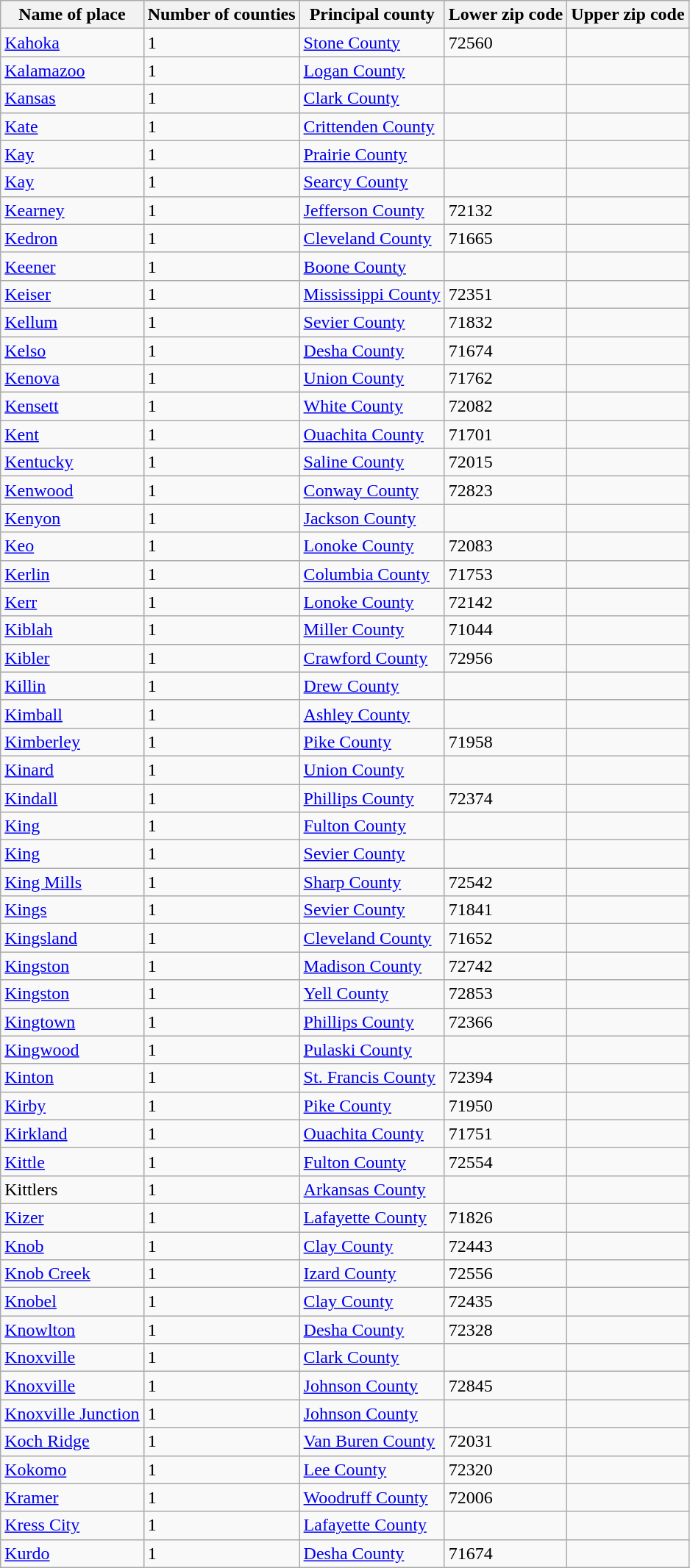<table class="wikitable">
<tr>
<th>Name of place</th>
<th>Number of counties</th>
<th>Principal county</th>
<th>Lower zip code</th>
<th>Upper zip code</th>
</tr>
<tr>
<td><a href='#'>Kahoka</a></td>
<td>1</td>
<td><a href='#'>Stone County</a></td>
<td>72560</td>
<td> </td>
</tr>
<tr>
<td><a href='#'>Kalamazoo</a></td>
<td>1</td>
<td><a href='#'>Logan County</a></td>
<td> </td>
<td> </td>
</tr>
<tr>
<td><a href='#'>Kansas</a></td>
<td>1</td>
<td><a href='#'>Clark County</a></td>
<td> </td>
<td> </td>
</tr>
<tr>
<td><a href='#'>Kate</a></td>
<td>1</td>
<td><a href='#'>Crittenden County</a></td>
<td> </td>
<td> </td>
</tr>
<tr>
<td><a href='#'>Kay</a></td>
<td>1</td>
<td><a href='#'>Prairie County</a></td>
<td> </td>
<td> </td>
</tr>
<tr>
<td><a href='#'>Kay</a></td>
<td>1</td>
<td><a href='#'>Searcy County</a></td>
<td> </td>
<td> </td>
</tr>
<tr>
<td><a href='#'>Kearney</a></td>
<td>1</td>
<td><a href='#'>Jefferson County</a></td>
<td>72132</td>
<td> </td>
</tr>
<tr>
<td><a href='#'>Kedron</a></td>
<td>1</td>
<td><a href='#'>Cleveland County</a></td>
<td>71665</td>
<td> </td>
</tr>
<tr>
<td><a href='#'>Keener</a></td>
<td>1</td>
<td><a href='#'>Boone County</a></td>
<td> </td>
<td> </td>
</tr>
<tr>
<td><a href='#'>Keiser</a></td>
<td>1</td>
<td><a href='#'>Mississippi County</a></td>
<td>72351</td>
<td> </td>
</tr>
<tr>
<td><a href='#'>Kellum</a></td>
<td>1</td>
<td><a href='#'>Sevier County</a></td>
<td>71832</td>
<td> </td>
</tr>
<tr>
<td><a href='#'>Kelso</a></td>
<td>1</td>
<td><a href='#'>Desha County</a></td>
<td>71674</td>
<td> </td>
</tr>
<tr>
<td><a href='#'>Kenova</a></td>
<td>1</td>
<td><a href='#'>Union County</a></td>
<td>71762</td>
<td> </td>
</tr>
<tr>
<td><a href='#'>Kensett</a></td>
<td>1</td>
<td><a href='#'>White County</a></td>
<td>72082</td>
<td> </td>
</tr>
<tr>
<td><a href='#'>Kent</a></td>
<td>1</td>
<td><a href='#'>Ouachita County</a></td>
<td>71701</td>
<td> </td>
</tr>
<tr>
<td><a href='#'>Kentucky</a></td>
<td>1</td>
<td><a href='#'>Saline County</a></td>
<td>72015</td>
<td> </td>
</tr>
<tr>
<td><a href='#'>Kenwood</a></td>
<td>1</td>
<td><a href='#'>Conway County</a></td>
<td>72823</td>
<td> </td>
</tr>
<tr>
<td><a href='#'>Kenyon</a></td>
<td>1</td>
<td><a href='#'>Jackson County</a></td>
<td> </td>
<td> </td>
</tr>
<tr>
<td><a href='#'>Keo</a></td>
<td>1</td>
<td><a href='#'>Lonoke County</a></td>
<td>72083</td>
<td> </td>
</tr>
<tr>
<td><a href='#'>Kerlin</a></td>
<td>1</td>
<td><a href='#'>Columbia County</a></td>
<td>71753</td>
<td> </td>
</tr>
<tr>
<td><a href='#'>Kerr</a></td>
<td>1</td>
<td><a href='#'>Lonoke County</a></td>
<td>72142</td>
<td> </td>
</tr>
<tr>
<td><a href='#'>Kiblah</a></td>
<td>1</td>
<td><a href='#'>Miller County</a></td>
<td>71044</td>
<td> </td>
</tr>
<tr>
<td><a href='#'>Kibler</a></td>
<td>1</td>
<td><a href='#'>Crawford County</a></td>
<td>72956</td>
<td> </td>
</tr>
<tr>
<td><a href='#'>Killin</a></td>
<td>1</td>
<td><a href='#'>Drew County</a></td>
<td> </td>
<td> </td>
</tr>
<tr>
<td><a href='#'>Kimball</a></td>
<td>1</td>
<td><a href='#'>Ashley County</a></td>
<td> </td>
<td> </td>
</tr>
<tr>
<td><a href='#'>Kimberley</a></td>
<td>1</td>
<td><a href='#'>Pike County</a></td>
<td>71958</td>
<td> </td>
</tr>
<tr>
<td><a href='#'>Kinard</a></td>
<td>1</td>
<td><a href='#'>Union County</a></td>
<td> </td>
<td> </td>
</tr>
<tr>
<td><a href='#'>Kindall</a></td>
<td>1</td>
<td><a href='#'>Phillips County</a></td>
<td>72374</td>
<td> </td>
</tr>
<tr>
<td><a href='#'>King</a></td>
<td>1</td>
<td><a href='#'>Fulton County</a></td>
<td> </td>
<td> </td>
</tr>
<tr>
<td><a href='#'>King</a></td>
<td>1</td>
<td><a href='#'>Sevier County</a></td>
<td> </td>
<td> </td>
</tr>
<tr>
<td><a href='#'>King Mills</a></td>
<td>1</td>
<td><a href='#'>Sharp County</a></td>
<td>72542</td>
<td> </td>
</tr>
<tr>
<td><a href='#'>Kings</a></td>
<td>1</td>
<td><a href='#'>Sevier County</a></td>
<td>71841</td>
<td> </td>
</tr>
<tr>
<td><a href='#'>Kingsland</a></td>
<td>1</td>
<td><a href='#'>Cleveland County</a></td>
<td>71652</td>
<td> </td>
</tr>
<tr>
<td><a href='#'>Kingston</a></td>
<td>1</td>
<td><a href='#'>Madison County</a></td>
<td>72742</td>
<td> </td>
</tr>
<tr>
<td><a href='#'>Kingston</a></td>
<td>1</td>
<td><a href='#'>Yell County</a></td>
<td>72853</td>
<td> </td>
</tr>
<tr>
<td><a href='#'>Kingtown</a></td>
<td>1</td>
<td><a href='#'>Phillips County</a></td>
<td>72366</td>
<td> </td>
</tr>
<tr>
<td><a href='#'>Kingwood</a></td>
<td>1</td>
<td><a href='#'>Pulaski County</a></td>
<td> </td>
<td> </td>
</tr>
<tr>
<td><a href='#'>Kinton</a></td>
<td>1</td>
<td><a href='#'>St. Francis County</a></td>
<td>72394</td>
<td> </td>
</tr>
<tr>
<td><a href='#'>Kirby</a></td>
<td>1</td>
<td><a href='#'>Pike County</a></td>
<td>71950</td>
<td> </td>
</tr>
<tr>
<td><a href='#'>Kirkland</a></td>
<td>1</td>
<td><a href='#'>Ouachita County</a></td>
<td>71751</td>
<td> </td>
</tr>
<tr>
<td><a href='#'>Kittle</a></td>
<td>1</td>
<td><a href='#'>Fulton County</a></td>
<td>72554</td>
<td> </td>
</tr>
<tr>
<td>Kittlers</td>
<td>1</td>
<td><a href='#'>Arkansas County</a></td>
<td> </td>
<td> </td>
</tr>
<tr>
<td><a href='#'>Kizer</a></td>
<td>1</td>
<td><a href='#'>Lafayette County</a></td>
<td>71826</td>
<td> </td>
</tr>
<tr>
<td><a href='#'>Knob</a></td>
<td>1</td>
<td><a href='#'>Clay County</a></td>
<td>72443</td>
<td> </td>
</tr>
<tr>
<td><a href='#'>Knob Creek</a></td>
<td>1</td>
<td><a href='#'>Izard County</a></td>
<td>72556</td>
<td> </td>
</tr>
<tr>
<td><a href='#'>Knobel</a></td>
<td>1</td>
<td><a href='#'>Clay County</a></td>
<td>72435</td>
<td> </td>
</tr>
<tr>
<td><a href='#'>Knowlton</a></td>
<td>1</td>
<td><a href='#'>Desha County</a></td>
<td>72328</td>
<td> </td>
</tr>
<tr>
<td><a href='#'>Knoxville</a></td>
<td>1</td>
<td><a href='#'>Clark County</a></td>
<td> </td>
<td> </td>
</tr>
<tr>
<td><a href='#'>Knoxville</a></td>
<td>1</td>
<td><a href='#'>Johnson County</a></td>
<td>72845</td>
<td> </td>
</tr>
<tr>
<td><a href='#'>Knoxville Junction</a></td>
<td>1</td>
<td><a href='#'>Johnson County</a></td>
<td> </td>
<td> </td>
</tr>
<tr>
<td><a href='#'>Koch Ridge</a></td>
<td>1</td>
<td><a href='#'>Van Buren County</a></td>
<td>72031</td>
<td> </td>
</tr>
<tr>
<td><a href='#'>Kokomo</a></td>
<td>1</td>
<td><a href='#'>Lee County</a></td>
<td>72320</td>
<td> </td>
</tr>
<tr>
<td><a href='#'>Kramer</a></td>
<td>1</td>
<td><a href='#'>Woodruff County</a></td>
<td>72006</td>
<td> </td>
</tr>
<tr>
<td><a href='#'>Kress City</a></td>
<td>1</td>
<td><a href='#'>Lafayette County</a></td>
<td> </td>
<td> </td>
</tr>
<tr>
<td><a href='#'>Kurdo</a></td>
<td>1</td>
<td><a href='#'>Desha County</a></td>
<td>71674</td>
<td> </td>
</tr>
</table>
